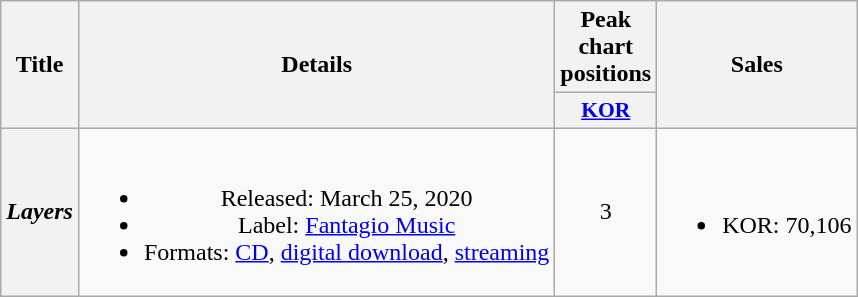<table class="wikitable plainrowheaders" style="text-align:center;">
<tr>
<th scope="col" rowspan="2">Title</th>
<th scope="col" rowspan="2">Details</th>
<th scope="col" colspan="1">Peak chart positions</th>
<th scope="col" rowspan="2">Sales</th>
</tr>
<tr>
<th scope="col" style="width:3em;font-size:90%;"><a href='#'>KOR</a><br></th>
</tr>
<tr>
<th scope="row"><em>Layers</em></th>
<td><br><ul><li>Released: March 25, 2020</li><li>Label: <a href='#'>Fantagio Music</a></li><li>Formats: <a href='#'>CD</a>, <a href='#'>digital download</a>, <a href='#'>streaming</a></li></ul></td>
<td>3</td>
<td><br><ul><li>KOR: 70,106</li></ul></td>
</tr>
</table>
